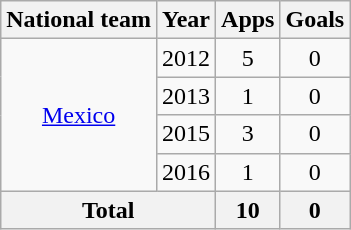<table class="wikitable" style="text-align: center;">
<tr>
<th>National team</th>
<th>Year</th>
<th>Apps</th>
<th>Goals</th>
</tr>
<tr>
<td rowspan="4" valign="center"><a href='#'>Mexico</a></td>
<td>2012</td>
<td>5</td>
<td>0</td>
</tr>
<tr>
<td>2013</td>
<td>1</td>
<td>0</td>
</tr>
<tr>
<td>2015</td>
<td>3</td>
<td>0</td>
</tr>
<tr>
<td>2016</td>
<td>1</td>
<td>0</td>
</tr>
<tr>
<th colspan="2">Total</th>
<th>10</th>
<th>0</th>
</tr>
</table>
